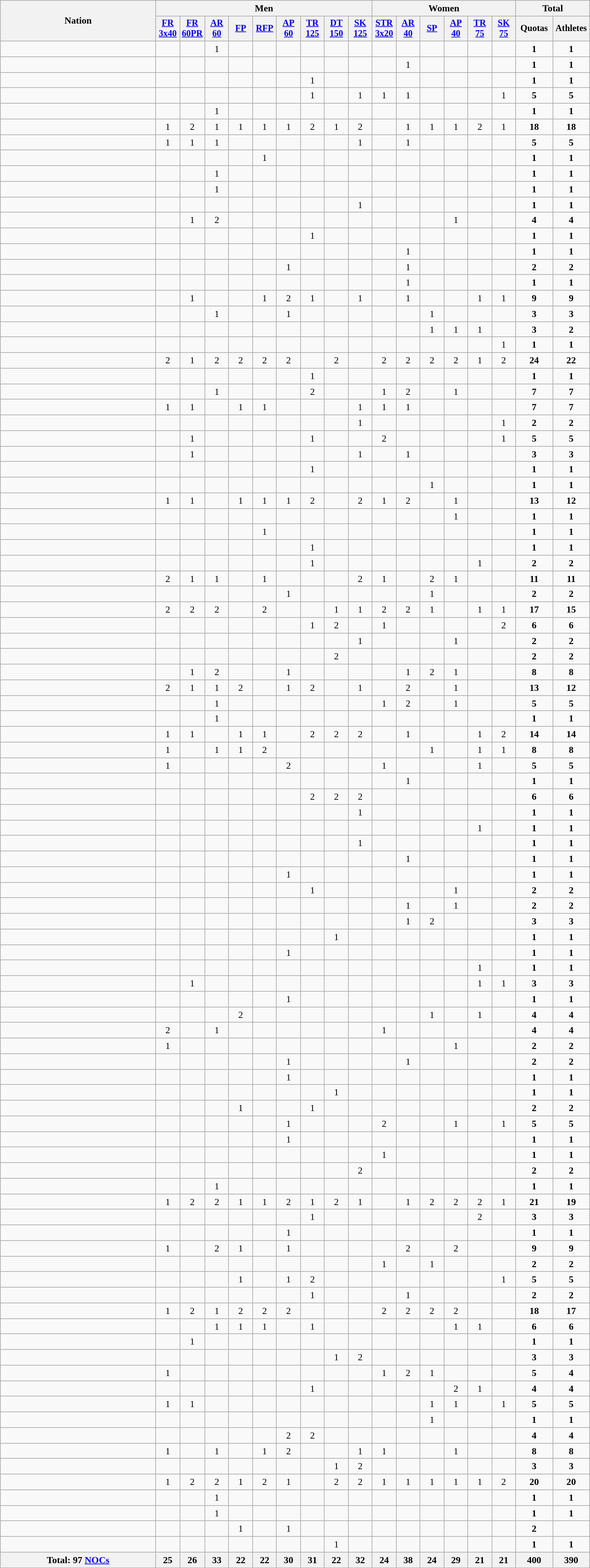<table class="wikitable" width=900 style="text-align:center; font-size:90%">
<tr>
<th rowspan="2" style="text-align:center;">Nation</th>
<th colspan="9">Men</th>
<th colspan="6">Women</th>
<th colspan="2">Total</th>
</tr>
<tr style="font-size:95%">
<th width=30><a href='#'>FR 3x40</a></th>
<th width=30><a href='#'>FR 60PR</a></th>
<th width=30><a href='#'>AR 60</a></th>
<th width=30><a href='#'>FP</a></th>
<th width=30><a href='#'>RFP</a></th>
<th width=30><a href='#'>AP 60</a></th>
<th width=30><a href='#'>TR 125</a></th>
<th width=30><a href='#'>DT 150</a></th>
<th width=30><a href='#'>SK 125</a></th>
<th width=30><a href='#'>STR 3x20</a></th>
<th width=30><a href='#'>AR 40</a></th>
<th width=30><a href='#'>SP</a></th>
<th width=30><a href='#'>AP 40</a></th>
<th width=30><a href='#'>TR 75</a></th>
<th width=30><a href='#'>SK 75</a></th>
<th width=50>Quotas</th>
<th width=50>Athletes</th>
</tr>
<tr>
<td style="text-align:left;"></td>
<td></td>
<td></td>
<td>1</td>
<td></td>
<td></td>
<td></td>
<td></td>
<td></td>
<td></td>
<td></td>
<td></td>
<td></td>
<td></td>
<td></td>
<td></td>
<td><strong>1</strong></td>
<td><strong>1</strong></td>
</tr>
<tr>
<td style="text-align:left;"></td>
<td></td>
<td></td>
<td></td>
<td></td>
<td></td>
<td></td>
<td></td>
<td></td>
<td></td>
<td></td>
<td>1</td>
<td></td>
<td></td>
<td></td>
<td></td>
<td><strong>1</strong></td>
<td><strong>1</strong></td>
</tr>
<tr>
<td style="text-align:left;"></td>
<td></td>
<td></td>
<td></td>
<td></td>
<td></td>
<td></td>
<td>1</td>
<td></td>
<td></td>
<td></td>
<td></td>
<td></td>
<td></td>
<td></td>
<td></td>
<td><strong>1</strong></td>
<td><strong>1</strong></td>
</tr>
<tr>
<td style="text-align:left;"></td>
<td></td>
<td></td>
<td></td>
<td></td>
<td></td>
<td></td>
<td>1</td>
<td></td>
<td>1</td>
<td>1</td>
<td>1</td>
<td></td>
<td></td>
<td></td>
<td>1</td>
<td><strong>5</strong></td>
<td><strong>5</strong></td>
</tr>
<tr>
<td style="text-align:left;"></td>
<td></td>
<td></td>
<td>1</td>
<td></td>
<td></td>
<td></td>
<td></td>
<td></td>
<td></td>
<td></td>
<td></td>
<td></td>
<td></td>
<td></td>
<td></td>
<td><strong>1</strong></td>
<td><strong>1</strong></td>
</tr>
<tr>
<td style="text-align:left;"></td>
<td>1</td>
<td>2</td>
<td>1</td>
<td>1</td>
<td>1</td>
<td>1</td>
<td>2</td>
<td>1</td>
<td>2</td>
<td></td>
<td>1</td>
<td>1</td>
<td>1</td>
<td>2</td>
<td>1</td>
<td><strong>18</strong></td>
<td><strong>18</strong></td>
</tr>
<tr>
<td style="text-align:left;"></td>
<td>1</td>
<td>1</td>
<td>1</td>
<td></td>
<td></td>
<td></td>
<td></td>
<td></td>
<td>1</td>
<td></td>
<td>1</td>
<td></td>
<td></td>
<td></td>
<td></td>
<td><strong>5</strong></td>
<td><strong>5</strong></td>
</tr>
<tr>
<td style="text-align:left;"></td>
<td></td>
<td></td>
<td></td>
<td></td>
<td>1</td>
<td></td>
<td></td>
<td></td>
<td></td>
<td></td>
<td></td>
<td></td>
<td></td>
<td></td>
<td></td>
<td><strong>1</strong></td>
<td><strong>1</strong></td>
</tr>
<tr>
<td style="text-align:left;"></td>
<td></td>
<td></td>
<td>1</td>
<td></td>
<td></td>
<td></td>
<td></td>
<td></td>
<td></td>
<td></td>
<td></td>
<td></td>
<td></td>
<td></td>
<td></td>
<td><strong>1</strong></td>
<td><strong>1</strong></td>
</tr>
<tr>
<td style="text-align:left;"></td>
<td></td>
<td></td>
<td>1</td>
<td></td>
<td></td>
<td></td>
<td></td>
<td></td>
<td></td>
<td></td>
<td></td>
<td></td>
<td></td>
<td></td>
<td></td>
<td><strong>1</strong></td>
<td><strong>1</strong></td>
</tr>
<tr>
<td style="text-align:left;"></td>
<td></td>
<td></td>
<td></td>
<td></td>
<td></td>
<td></td>
<td></td>
<td></td>
<td>1</td>
<td></td>
<td></td>
<td></td>
<td></td>
<td></td>
<td></td>
<td><strong>1</strong></td>
<td><strong>1</strong></td>
</tr>
<tr>
<td style="text-align:left;"></td>
<td></td>
<td>1</td>
<td>2</td>
<td></td>
<td></td>
<td></td>
<td></td>
<td></td>
<td></td>
<td></td>
<td></td>
<td></td>
<td>1</td>
<td></td>
<td></td>
<td><strong>4</strong></td>
<td><strong>4</strong></td>
</tr>
<tr>
<td style="text-align:left;"></td>
<td></td>
<td></td>
<td></td>
<td></td>
<td></td>
<td></td>
<td>1</td>
<td></td>
<td></td>
<td></td>
<td></td>
<td></td>
<td></td>
<td></td>
<td></td>
<td><strong>1</strong></td>
<td><strong>1</strong></td>
</tr>
<tr>
<td style="text-align:left;"></td>
<td></td>
<td></td>
<td></td>
<td></td>
<td></td>
<td></td>
<td></td>
<td></td>
<td></td>
<td></td>
<td>1</td>
<td></td>
<td></td>
<td></td>
<td></td>
<td><strong>1</strong></td>
<td><strong>1</strong></td>
</tr>
<tr>
<td style="text-align:left;"></td>
<td></td>
<td></td>
<td></td>
<td></td>
<td></td>
<td>1</td>
<td></td>
<td></td>
<td></td>
<td></td>
<td>1</td>
<td></td>
<td></td>
<td></td>
<td></td>
<td><strong>2</strong></td>
<td><strong>2</strong></td>
</tr>
<tr>
<td style="text-align:left;"></td>
<td></td>
<td></td>
<td></td>
<td></td>
<td></td>
<td></td>
<td></td>
<td></td>
<td></td>
<td></td>
<td>1</td>
<td></td>
<td></td>
<td></td>
<td></td>
<td><strong>1</strong></td>
<td><strong>1</strong></td>
</tr>
<tr>
<td style="text-align:left;"></td>
<td></td>
<td>1</td>
<td></td>
<td></td>
<td>1</td>
<td>2</td>
<td>1</td>
<td></td>
<td>1</td>
<td></td>
<td>1</td>
<td></td>
<td></td>
<td>1</td>
<td>1</td>
<td><strong>9</strong></td>
<td><strong>9</strong></td>
</tr>
<tr>
<td style="text-align:left;"></td>
<td></td>
<td></td>
<td>1</td>
<td></td>
<td></td>
<td>1</td>
<td></td>
<td></td>
<td></td>
<td></td>
<td></td>
<td>1</td>
<td></td>
<td></td>
<td></td>
<td><strong>3</strong></td>
<td><strong>3</strong></td>
</tr>
<tr>
<td style="text-align:left;"></td>
<td></td>
<td></td>
<td></td>
<td></td>
<td></td>
<td></td>
<td></td>
<td></td>
<td></td>
<td></td>
<td></td>
<td>1</td>
<td>1</td>
<td>1</td>
<td></td>
<td><strong>3</strong></td>
<td><strong>2</strong></td>
</tr>
<tr>
<td style="text-align:left;"></td>
<td></td>
<td></td>
<td></td>
<td></td>
<td></td>
<td></td>
<td></td>
<td></td>
<td></td>
<td></td>
<td></td>
<td></td>
<td></td>
<td></td>
<td>1</td>
<td><strong>1</strong></td>
<td><strong>1</strong></td>
</tr>
<tr>
<td style="text-align:left;"></td>
<td>2</td>
<td>1</td>
<td>2</td>
<td>2</td>
<td>2</td>
<td>2</td>
<td></td>
<td>2</td>
<td></td>
<td>2</td>
<td>2</td>
<td>2</td>
<td>2</td>
<td>1</td>
<td>2</td>
<td><strong>24</strong></td>
<td><strong>22</strong></td>
</tr>
<tr>
<td style="text-align:left;"></td>
<td></td>
<td></td>
<td></td>
<td></td>
<td></td>
<td></td>
<td>1</td>
<td></td>
<td></td>
<td></td>
<td></td>
<td></td>
<td></td>
<td></td>
<td></td>
<td><strong>1</strong></td>
<td><strong>1</strong></td>
</tr>
<tr>
<td style="text-align:left;"></td>
<td></td>
<td></td>
<td>1</td>
<td></td>
<td></td>
<td></td>
<td>2</td>
<td></td>
<td></td>
<td>1</td>
<td>2</td>
<td></td>
<td>1</td>
<td></td>
<td></td>
<td><strong>7</strong></td>
<td><strong>7</strong></td>
</tr>
<tr>
<td style="text-align:left;"></td>
<td>1</td>
<td>1</td>
<td></td>
<td>1</td>
<td>1</td>
<td></td>
<td></td>
<td></td>
<td>1</td>
<td>1</td>
<td>1</td>
<td></td>
<td></td>
<td></td>
<td></td>
<td><strong>7</strong></td>
<td><strong>7</strong></td>
</tr>
<tr>
<td style="text-align:left;"></td>
<td></td>
<td></td>
<td></td>
<td></td>
<td></td>
<td></td>
<td></td>
<td></td>
<td>1</td>
<td></td>
<td></td>
<td></td>
<td></td>
<td></td>
<td>1</td>
<td><strong>2</strong></td>
<td><strong>2</strong></td>
</tr>
<tr>
<td style="text-align:left;"></td>
<td></td>
<td>1</td>
<td></td>
<td></td>
<td></td>
<td></td>
<td>1</td>
<td></td>
<td></td>
<td>2</td>
<td></td>
<td></td>
<td></td>
<td></td>
<td>1</td>
<td><strong>5</strong></td>
<td><strong>5</strong></td>
</tr>
<tr>
<td style="text-align:left;"></td>
<td></td>
<td>1</td>
<td></td>
<td></td>
<td></td>
<td></td>
<td></td>
<td></td>
<td>1</td>
<td></td>
<td>1</td>
<td></td>
<td></td>
<td></td>
<td></td>
<td><strong>3</strong></td>
<td><strong>3</strong></td>
</tr>
<tr>
<td style="text-align:left;"></td>
<td></td>
<td></td>
<td></td>
<td></td>
<td></td>
<td></td>
<td>1</td>
<td></td>
<td></td>
<td></td>
<td></td>
<td></td>
<td></td>
<td></td>
<td></td>
<td><strong>1</strong></td>
<td><strong>1</strong></td>
</tr>
<tr>
<td style="text-align:left;"></td>
<td></td>
<td></td>
<td></td>
<td></td>
<td></td>
<td></td>
<td></td>
<td></td>
<td></td>
<td></td>
<td></td>
<td>1</td>
<td></td>
<td></td>
<td></td>
<td><strong>1</strong></td>
<td><strong>1</strong></td>
</tr>
<tr>
<td style="text-align:left;"></td>
<td>1</td>
<td>1</td>
<td></td>
<td>1</td>
<td>1</td>
<td>1</td>
<td>2</td>
<td></td>
<td>2</td>
<td>1</td>
<td>2</td>
<td></td>
<td>1</td>
<td></td>
<td></td>
<td><strong>13</strong></td>
<td><strong>12</strong></td>
</tr>
<tr>
<td style="text-align:left;"></td>
<td></td>
<td></td>
<td></td>
<td></td>
<td></td>
<td></td>
<td></td>
<td></td>
<td></td>
<td></td>
<td></td>
<td></td>
<td>1</td>
<td></td>
<td></td>
<td><strong>1</strong></td>
<td><strong>1</strong></td>
</tr>
<tr>
<td style="text-align:left;"></td>
<td></td>
<td></td>
<td></td>
<td></td>
<td>1</td>
<td></td>
<td></td>
<td></td>
<td></td>
<td></td>
<td></td>
<td></td>
<td></td>
<td></td>
<td></td>
<td><strong>1</strong></td>
<td><strong>1</strong></td>
</tr>
<tr>
<td style="text-align:left;"></td>
<td></td>
<td></td>
<td></td>
<td></td>
<td></td>
<td></td>
<td>1</td>
<td></td>
<td></td>
<td></td>
<td></td>
<td></td>
<td></td>
<td></td>
<td></td>
<td><strong>1</strong></td>
<td><strong>1</strong></td>
</tr>
<tr>
<td style="text-align:left;"></td>
<td></td>
<td></td>
<td></td>
<td></td>
<td></td>
<td></td>
<td>1</td>
<td></td>
<td></td>
<td></td>
<td></td>
<td></td>
<td></td>
<td>1</td>
<td></td>
<td><strong>2</strong></td>
<td><strong>2</strong></td>
</tr>
<tr>
<td style="text-align:left;"></td>
<td>2</td>
<td>1</td>
<td>1</td>
<td></td>
<td>1</td>
<td></td>
<td></td>
<td></td>
<td>2</td>
<td>1</td>
<td></td>
<td>2</td>
<td>1</td>
<td></td>
<td></td>
<td><strong>11</strong></td>
<td><strong>11</strong></td>
</tr>
<tr>
<td style="text-align:left;"></td>
<td></td>
<td></td>
<td></td>
<td></td>
<td></td>
<td>1</td>
<td></td>
<td></td>
<td></td>
<td></td>
<td></td>
<td>1</td>
<td></td>
<td></td>
<td></td>
<td><strong>2</strong></td>
<td><strong>2</strong></td>
</tr>
<tr>
<td style="text-align:left;"></td>
<td>2</td>
<td>2</td>
<td>2</td>
<td></td>
<td>2</td>
<td></td>
<td></td>
<td>1</td>
<td>1</td>
<td>2</td>
<td>2</td>
<td>1</td>
<td></td>
<td>1</td>
<td>1</td>
<td><strong>17</strong></td>
<td><strong>15</strong></td>
</tr>
<tr>
<td style="text-align:left;"></td>
<td></td>
<td></td>
<td></td>
<td></td>
<td></td>
<td></td>
<td>1</td>
<td>2</td>
<td></td>
<td>1</td>
<td></td>
<td></td>
<td></td>
<td></td>
<td>2</td>
<td><strong>6</strong></td>
<td><strong>6</strong></td>
</tr>
<tr>
<td style="text-align:left;"></td>
<td></td>
<td></td>
<td></td>
<td></td>
<td></td>
<td></td>
<td></td>
<td></td>
<td>1</td>
<td></td>
<td></td>
<td></td>
<td>1</td>
<td></td>
<td></td>
<td><strong>2</strong></td>
<td><strong>2</strong></td>
</tr>
<tr>
<td style="text-align:left;"></td>
<td></td>
<td></td>
<td></td>
<td></td>
<td></td>
<td></td>
<td></td>
<td>2</td>
<td></td>
<td></td>
<td></td>
<td></td>
<td></td>
<td></td>
<td></td>
<td><strong>2</strong></td>
<td><strong>2</strong></td>
</tr>
<tr>
<td style="text-align:left;"></td>
<td></td>
<td>1</td>
<td>2</td>
<td></td>
<td></td>
<td>1</td>
<td></td>
<td></td>
<td></td>
<td></td>
<td>1</td>
<td>2</td>
<td>1</td>
<td></td>
<td></td>
<td><strong>8</strong></td>
<td><strong>8</strong></td>
</tr>
<tr>
<td style="text-align:left;"></td>
<td>2</td>
<td>1</td>
<td>1</td>
<td>2</td>
<td></td>
<td>1</td>
<td>2</td>
<td></td>
<td>1</td>
<td></td>
<td>2</td>
<td></td>
<td>1</td>
<td></td>
<td></td>
<td><strong>13</strong></td>
<td><strong>12</strong></td>
</tr>
<tr>
<td style="text-align:left;"></td>
<td></td>
<td></td>
<td>1</td>
<td></td>
<td></td>
<td></td>
<td></td>
<td></td>
<td></td>
<td>1</td>
<td>2</td>
<td></td>
<td>1</td>
<td></td>
<td></td>
<td><strong>5</strong></td>
<td><strong>5</strong></td>
</tr>
<tr>
<td style="text-align:left;"></td>
<td></td>
<td></td>
<td>1</td>
<td></td>
<td></td>
<td></td>
<td></td>
<td></td>
<td></td>
<td></td>
<td></td>
<td></td>
<td></td>
<td></td>
<td></td>
<td><strong>1</strong></td>
<td><strong>1</strong></td>
</tr>
<tr>
<td style="text-align:left;"></td>
<td>1</td>
<td>1</td>
<td></td>
<td>1</td>
<td>1</td>
<td></td>
<td>2</td>
<td>2</td>
<td>2</td>
<td></td>
<td>1</td>
<td></td>
<td></td>
<td>1</td>
<td>2</td>
<td><strong>14</strong></td>
<td><strong>14</strong></td>
</tr>
<tr>
<td style="text-align:left;"></td>
<td>1</td>
<td></td>
<td>1</td>
<td>1</td>
<td>2</td>
<td></td>
<td></td>
<td></td>
<td></td>
<td></td>
<td></td>
<td>1</td>
<td></td>
<td>1</td>
<td>1</td>
<td><strong>8</strong></td>
<td><strong>8</strong></td>
</tr>
<tr>
<td style="text-align:left;"></td>
<td>1</td>
<td></td>
<td></td>
<td></td>
<td></td>
<td>2</td>
<td></td>
<td></td>
<td></td>
<td>1</td>
<td></td>
<td></td>
<td></td>
<td>1</td>
<td></td>
<td><strong>5</strong></td>
<td><strong>5</strong></td>
</tr>
<tr>
<td style="text-align:left;"></td>
<td></td>
<td></td>
<td></td>
<td></td>
<td></td>
<td></td>
<td></td>
<td></td>
<td></td>
<td></td>
<td>1</td>
<td></td>
<td></td>
<td></td>
<td></td>
<td><strong>1</strong></td>
<td><strong>1</strong></td>
</tr>
<tr>
<td style="text-align:left;"></td>
<td></td>
<td></td>
<td></td>
<td></td>
<td></td>
<td></td>
<td>2</td>
<td>2</td>
<td>2</td>
<td></td>
<td></td>
<td></td>
<td></td>
<td></td>
<td></td>
<td><strong>6</strong></td>
<td><strong>6</strong></td>
</tr>
<tr>
<td style="text-align:left;"></td>
<td></td>
<td></td>
<td></td>
<td></td>
<td></td>
<td></td>
<td></td>
<td></td>
<td>1</td>
<td></td>
<td></td>
<td></td>
<td></td>
<td></td>
<td></td>
<td><strong>1</strong></td>
<td><strong>1</strong></td>
</tr>
<tr>
<td style="text-align:left;"></td>
<td></td>
<td></td>
<td></td>
<td></td>
<td></td>
<td></td>
<td></td>
<td></td>
<td></td>
<td></td>
<td></td>
<td></td>
<td></td>
<td>1</td>
<td></td>
<td><strong>1</strong></td>
<td><strong>1</strong></td>
</tr>
<tr>
<td style="text-align:left;"></td>
<td></td>
<td></td>
<td></td>
<td></td>
<td></td>
<td></td>
<td></td>
<td></td>
<td>1</td>
<td></td>
<td></td>
<td></td>
<td></td>
<td></td>
<td></td>
<td><strong>1</strong></td>
<td><strong>1</strong></td>
</tr>
<tr>
<td style="text-align:left;"></td>
<td></td>
<td></td>
<td></td>
<td></td>
<td></td>
<td></td>
<td></td>
<td></td>
<td></td>
<td></td>
<td>1</td>
<td></td>
<td></td>
<td></td>
<td></td>
<td><strong>1</strong></td>
<td><strong>1</strong></td>
</tr>
<tr>
<td style="text-align:left;"></td>
<td></td>
<td></td>
<td></td>
<td></td>
<td></td>
<td>1</td>
<td></td>
<td></td>
<td></td>
<td></td>
<td></td>
<td></td>
<td></td>
<td></td>
<td></td>
<td><strong>1</strong></td>
<td><strong>1</strong></td>
</tr>
<tr>
<td style="text-align:left;"></td>
<td></td>
<td></td>
<td></td>
<td></td>
<td></td>
<td></td>
<td>1</td>
<td></td>
<td></td>
<td></td>
<td></td>
<td></td>
<td>1</td>
<td></td>
<td></td>
<td><strong>2</strong></td>
<td><strong>2</strong></td>
</tr>
<tr>
<td style="text-align:left;"></td>
<td></td>
<td></td>
<td></td>
<td></td>
<td></td>
<td></td>
<td></td>
<td></td>
<td></td>
<td></td>
<td>1</td>
<td></td>
<td>1</td>
<td></td>
<td></td>
<td><strong>2</strong></td>
<td><strong>2</strong></td>
</tr>
<tr>
<td style="text-align:left;"></td>
<td></td>
<td></td>
<td></td>
<td></td>
<td></td>
<td></td>
<td></td>
<td></td>
<td></td>
<td></td>
<td>1</td>
<td>2</td>
<td></td>
<td></td>
<td></td>
<td><strong>3</strong></td>
<td><strong>3</strong></td>
</tr>
<tr>
<td style="text-align:left;"></td>
<td></td>
<td></td>
<td></td>
<td></td>
<td></td>
<td></td>
<td></td>
<td>1</td>
<td></td>
<td></td>
<td></td>
<td></td>
<td></td>
<td></td>
<td></td>
<td><strong>1</strong></td>
<td><strong>1</strong></td>
</tr>
<tr>
<td style="text-align:left;"></td>
<td></td>
<td></td>
<td></td>
<td></td>
<td></td>
<td>1</td>
<td></td>
<td></td>
<td></td>
<td></td>
<td></td>
<td></td>
<td></td>
<td></td>
<td></td>
<td><strong>1</strong></td>
<td><strong>1</strong></td>
</tr>
<tr>
<td style="text-align:left;"></td>
<td></td>
<td></td>
<td></td>
<td></td>
<td></td>
<td></td>
<td></td>
<td></td>
<td></td>
<td></td>
<td></td>
<td></td>
<td></td>
<td>1</td>
<td></td>
<td><strong>1</strong></td>
<td><strong>1</strong></td>
</tr>
<tr>
<td style="text-align:left;"></td>
<td></td>
<td>1</td>
<td></td>
<td></td>
<td></td>
<td></td>
<td></td>
<td></td>
<td></td>
<td></td>
<td></td>
<td></td>
<td></td>
<td>1</td>
<td>1</td>
<td><strong>3</strong></td>
<td><strong>3</strong></td>
</tr>
<tr>
<td style="text-align:left;"></td>
<td></td>
<td></td>
<td></td>
<td></td>
<td></td>
<td>1</td>
<td></td>
<td></td>
<td></td>
<td></td>
<td></td>
<td></td>
<td></td>
<td></td>
<td></td>
<td><strong>1</strong></td>
<td><strong>1</strong></td>
</tr>
<tr>
<td style="text-align:left;"></td>
<td></td>
<td></td>
<td></td>
<td>2</td>
<td></td>
<td></td>
<td></td>
<td></td>
<td></td>
<td></td>
<td></td>
<td>1</td>
<td></td>
<td>1</td>
<td></td>
<td><strong>4</strong></td>
<td><strong>4</strong></td>
</tr>
<tr>
<td style="text-align:left;"></td>
<td>2</td>
<td></td>
<td>1</td>
<td></td>
<td></td>
<td></td>
<td></td>
<td></td>
<td></td>
<td>1</td>
<td></td>
<td></td>
<td></td>
<td></td>
<td></td>
<td><strong>4</strong></td>
<td><strong>4</strong></td>
</tr>
<tr>
<td style="text-align:left;"></td>
<td>1</td>
<td></td>
<td></td>
<td></td>
<td></td>
<td></td>
<td></td>
<td></td>
<td></td>
<td></td>
<td></td>
<td></td>
<td>1</td>
<td></td>
<td></td>
<td><strong>2</strong></td>
<td><strong>2</strong></td>
</tr>
<tr>
<td style="text-align:left;"></td>
<td></td>
<td></td>
<td></td>
<td></td>
<td></td>
<td>1</td>
<td></td>
<td></td>
<td></td>
<td></td>
<td>1</td>
<td></td>
<td></td>
<td></td>
<td></td>
<td><strong>2</strong></td>
<td><strong>2</strong></td>
</tr>
<tr>
<td style="text-align:left;"></td>
<td></td>
<td></td>
<td></td>
<td></td>
<td></td>
<td>1</td>
<td></td>
<td></td>
<td></td>
<td></td>
<td></td>
<td></td>
<td></td>
<td></td>
<td></td>
<td><strong>1</strong></td>
<td><strong>1</strong></td>
</tr>
<tr>
<td style="text-align:left;"></td>
<td></td>
<td></td>
<td></td>
<td></td>
<td></td>
<td></td>
<td></td>
<td>1</td>
<td></td>
<td></td>
<td></td>
<td></td>
<td></td>
<td></td>
<td></td>
<td><strong>1</strong></td>
<td><strong>1</strong></td>
</tr>
<tr>
<td style="text-align:left;"></td>
<td></td>
<td></td>
<td></td>
<td>1</td>
<td></td>
<td></td>
<td>1</td>
<td></td>
<td></td>
<td></td>
<td></td>
<td></td>
<td></td>
<td></td>
<td></td>
<td><strong>2</strong></td>
<td><strong>2</strong></td>
</tr>
<tr>
<td style="text-align:left;"></td>
<td></td>
<td></td>
<td></td>
<td></td>
<td></td>
<td>1</td>
<td></td>
<td></td>
<td></td>
<td>2</td>
<td></td>
<td></td>
<td>1</td>
<td></td>
<td>1</td>
<td><strong>5</strong></td>
<td><strong>5</strong></td>
</tr>
<tr>
<td style="text-align:left;"></td>
<td></td>
<td></td>
<td></td>
<td></td>
<td></td>
<td>1</td>
<td></td>
<td></td>
<td></td>
<td></td>
<td></td>
<td></td>
<td></td>
<td></td>
<td></td>
<td><strong>1</strong></td>
<td><strong>1</strong></td>
</tr>
<tr>
<td style="text-align:left;"></td>
<td></td>
<td></td>
<td></td>
<td></td>
<td></td>
<td></td>
<td></td>
<td></td>
<td></td>
<td>1</td>
<td></td>
<td></td>
<td></td>
<td></td>
<td></td>
<td><strong>1</strong></td>
<td><strong>1</strong></td>
</tr>
<tr>
<td style="text-align:left;"></td>
<td></td>
<td></td>
<td></td>
<td></td>
<td></td>
<td></td>
<td></td>
<td></td>
<td>2</td>
<td></td>
<td></td>
<td></td>
<td></td>
<td></td>
<td></td>
<td><strong>2</strong></td>
<td><strong>2</strong></td>
</tr>
<tr>
<td style="text-align:left;"></td>
<td></td>
<td></td>
<td>1</td>
<td></td>
<td></td>
<td></td>
<td></td>
<td></td>
<td></td>
<td></td>
<td></td>
<td></td>
<td></td>
<td></td>
<td></td>
<td><strong>1</strong></td>
<td><strong>1</strong></td>
</tr>
<tr>
<td style="text-align:left;"></td>
<td>1</td>
<td>2</td>
<td>2</td>
<td>1</td>
<td>1</td>
<td>2</td>
<td>1</td>
<td>2</td>
<td>1</td>
<td></td>
<td>1</td>
<td>2</td>
<td>2</td>
<td>2</td>
<td>1</td>
<td><strong>21</strong></td>
<td><strong>19</strong></td>
</tr>
<tr>
<td style="text-align:left;"></td>
<td></td>
<td></td>
<td></td>
<td></td>
<td></td>
<td></td>
<td>1</td>
<td></td>
<td></td>
<td></td>
<td></td>
<td></td>
<td></td>
<td>2</td>
<td></td>
<td><strong>3</strong></td>
<td><strong>3</strong></td>
</tr>
<tr>
<td style="text-align:left;"></td>
<td></td>
<td></td>
<td></td>
<td></td>
<td></td>
<td>1</td>
<td></td>
<td></td>
<td></td>
<td></td>
<td></td>
<td></td>
<td></td>
<td></td>
<td></td>
<td><strong>1</strong></td>
<td><strong>1</strong></td>
</tr>
<tr>
<td style="text-align:left;"></td>
<td>1</td>
<td></td>
<td>2</td>
<td>1</td>
<td></td>
<td>1</td>
<td></td>
<td></td>
<td></td>
<td></td>
<td>2</td>
<td></td>
<td>2</td>
<td></td>
<td></td>
<td><strong>9</strong></td>
<td><strong>9</strong></td>
</tr>
<tr>
<td style="text-align:left;"></td>
<td></td>
<td></td>
<td></td>
<td></td>
<td></td>
<td></td>
<td></td>
<td></td>
<td></td>
<td>1</td>
<td></td>
<td>1</td>
<td></td>
<td></td>
<td></td>
<td><strong>2</strong></td>
<td><strong>2</strong></td>
</tr>
<tr>
<td style="text-align:left;"></td>
<td></td>
<td></td>
<td></td>
<td>1</td>
<td></td>
<td>1</td>
<td>2</td>
<td></td>
<td></td>
<td></td>
<td></td>
<td></td>
<td></td>
<td></td>
<td>1</td>
<td><strong>5</strong></td>
<td><strong>5</strong></td>
</tr>
<tr>
<td style="text-align:left;"></td>
<td></td>
<td></td>
<td></td>
<td></td>
<td></td>
<td></td>
<td>1</td>
<td></td>
<td></td>
<td></td>
<td>1</td>
<td></td>
<td></td>
<td></td>
<td></td>
<td><strong>2</strong></td>
<td><strong>2</strong></td>
</tr>
<tr>
<td style="text-align:left;"></td>
<td>1</td>
<td>2</td>
<td>1</td>
<td>2</td>
<td>2</td>
<td>2</td>
<td></td>
<td></td>
<td></td>
<td>2</td>
<td>2</td>
<td>2</td>
<td>2</td>
<td></td>
<td></td>
<td><strong>18</strong></td>
<td><strong>17</strong></td>
</tr>
<tr>
<td style="text-align:left;"></td>
<td></td>
<td></td>
<td>1</td>
<td>1</td>
<td>1</td>
<td></td>
<td>1</td>
<td></td>
<td></td>
<td></td>
<td></td>
<td></td>
<td>1</td>
<td>1</td>
<td></td>
<td><strong>6</strong></td>
<td><strong>6</strong></td>
</tr>
<tr>
<td style="text-align:left;"></td>
<td></td>
<td>1</td>
<td></td>
<td></td>
<td></td>
<td></td>
<td></td>
<td></td>
<td></td>
<td></td>
<td></td>
<td></td>
<td></td>
<td></td>
<td></td>
<td><strong>1</strong></td>
<td><strong>1</strong></td>
</tr>
<tr>
<td style="text-align:left;"></td>
<td></td>
<td></td>
<td></td>
<td></td>
<td></td>
<td></td>
<td></td>
<td>1</td>
<td>2</td>
<td></td>
<td></td>
<td></td>
<td></td>
<td></td>
<td></td>
<td><strong>3</strong></td>
<td><strong>3</strong></td>
</tr>
<tr>
<td style="text-align:left;"></td>
<td>1</td>
<td></td>
<td></td>
<td></td>
<td></td>
<td></td>
<td></td>
<td></td>
<td></td>
<td>1</td>
<td>2</td>
<td>1</td>
<td></td>
<td></td>
<td></td>
<td><strong>5</strong></td>
<td><strong>4</strong></td>
</tr>
<tr>
<td style="text-align:left;"></td>
<td></td>
<td></td>
<td></td>
<td></td>
<td></td>
<td></td>
<td>1</td>
<td></td>
<td></td>
<td></td>
<td></td>
<td></td>
<td>2</td>
<td>1</td>
<td></td>
<td><strong>4</strong></td>
<td><strong>4</strong></td>
</tr>
<tr>
<td style="text-align:left;"></td>
<td>1</td>
<td>1</td>
<td></td>
<td></td>
<td></td>
<td></td>
<td></td>
<td></td>
<td></td>
<td></td>
<td></td>
<td>1</td>
<td>1</td>
<td></td>
<td>1</td>
<td><strong>5</strong></td>
<td><strong>5</strong></td>
</tr>
<tr>
<td style="text-align:left;"></td>
<td></td>
<td></td>
<td></td>
<td></td>
<td></td>
<td></td>
<td></td>
<td></td>
<td></td>
<td></td>
<td></td>
<td>1</td>
<td></td>
<td></td>
<td></td>
<td><strong>1</strong></td>
<td><strong>1</strong></td>
</tr>
<tr>
<td style="text-align:left;"></td>
<td></td>
<td></td>
<td></td>
<td></td>
<td></td>
<td>2</td>
<td>2</td>
<td></td>
<td></td>
<td></td>
<td></td>
<td></td>
<td></td>
<td></td>
<td></td>
<td><strong>4</strong></td>
<td><strong>4</strong></td>
</tr>
<tr>
<td style="text-align:left;"></td>
<td>1</td>
<td></td>
<td>1</td>
<td></td>
<td>1</td>
<td>2</td>
<td></td>
<td></td>
<td>1</td>
<td>1</td>
<td></td>
<td></td>
<td>1</td>
<td></td>
<td></td>
<td><strong>8</strong></td>
<td><strong>8</strong></td>
</tr>
<tr>
<td style="text-align:left;"></td>
<td></td>
<td></td>
<td></td>
<td></td>
<td></td>
<td></td>
<td></td>
<td>1</td>
<td>2</td>
<td></td>
<td></td>
<td></td>
<td></td>
<td></td>
<td></td>
<td><strong>3</strong></td>
<td><strong>3</strong></td>
</tr>
<tr>
<td style="text-align:left;"></td>
<td>1</td>
<td>2</td>
<td>2</td>
<td>1</td>
<td>2</td>
<td>1</td>
<td></td>
<td>2</td>
<td>2</td>
<td>1</td>
<td>1</td>
<td>1</td>
<td>1</td>
<td>1</td>
<td>2</td>
<td><strong>20</strong></td>
<td><strong>20</strong></td>
</tr>
<tr>
<td style="text-align:left;"></td>
<td></td>
<td></td>
<td>1</td>
<td></td>
<td></td>
<td></td>
<td></td>
<td></td>
<td></td>
<td></td>
<td></td>
<td></td>
<td></td>
<td></td>
<td></td>
<td><strong>1</strong></td>
<td><strong>1</strong></td>
</tr>
<tr>
<td style="text-align:left;"></td>
<td></td>
<td></td>
<td>1</td>
<td></td>
<td></td>
<td></td>
<td></td>
<td></td>
<td></td>
<td></td>
<td></td>
<td></td>
<td></td>
<td></td>
<td></td>
<td><strong>1</strong></td>
<td><strong>1</strong></td>
</tr>
<tr>
<td style="text-align:left;"></td>
<td></td>
<td></td>
<td></td>
<td>1</td>
<td></td>
<td>1</td>
<td></td>
<td></td>
<td></td>
<td></td>
<td></td>
<td></td>
<td></td>
<td></td>
<td></td>
<td><strong>2</strong></td>
</tr>
<tr>
<td style="text-align:left;"></td>
<td></td>
<td></td>
<td></td>
<td></td>
<td></td>
<td></td>
<td></td>
<td>1</td>
<td></td>
<td></td>
<td></td>
<td></td>
<td></td>
<td></td>
<td></td>
<td><strong>1</strong></td>
<td><strong>1</strong></td>
</tr>
<tr>
<th style="text-align:center;"><strong>Total: 97 <a href='#'>NOCs</a></strong></th>
<th>25</th>
<th>26</th>
<th>33</th>
<th>22</th>
<th>22</th>
<th>30</th>
<th>31</th>
<th>22</th>
<th>32</th>
<th>24</th>
<th>38</th>
<th>24</th>
<th>29</th>
<th>21</th>
<th>21</th>
<th><strong>400</strong></th>
<th><strong>390</strong></th>
</tr>
</table>
